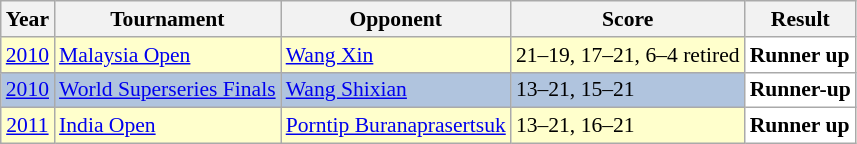<table class="sortable wikitable" style="font-size: 90%;">
<tr>
<th>Year</th>
<th>Tournament</th>
<th>Opponent</th>
<th>Score</th>
<th>Result</th>
</tr>
<tr style="background:#FFFFCC">
<td align="center"><a href='#'>2010</a></td>
<td align="left"><a href='#'>Malaysia Open</a></td>
<td align="left"> <a href='#'>Wang Xin</a></td>
<td align="left">21–19, 17–21, 6–4 retired</td>
<td style="text-align:left; background:white"> <strong>Runner up</strong></td>
</tr>
<tr style="background:#B0C4DE">
<td align="center"><a href='#'>2010</a></td>
<td align="left"><a href='#'>World Superseries Finals</a></td>
<td align="left"> <a href='#'>Wang Shixian</a></td>
<td align="left">13–21, 15–21</td>
<td style="text-align:left; background:white"> <strong>Runner-up</strong></td>
</tr>
<tr style="background:#FFFFCC">
<td align="center"><a href='#'>2011</a></td>
<td align="left"><a href='#'>India Open</a></td>
<td align="left"> <a href='#'>Porntip Buranaprasertsuk</a></td>
<td align="left">13–21, 16–21</td>
<td style="text-align:left; background:white"> <strong>Runner up</strong></td>
</tr>
</table>
